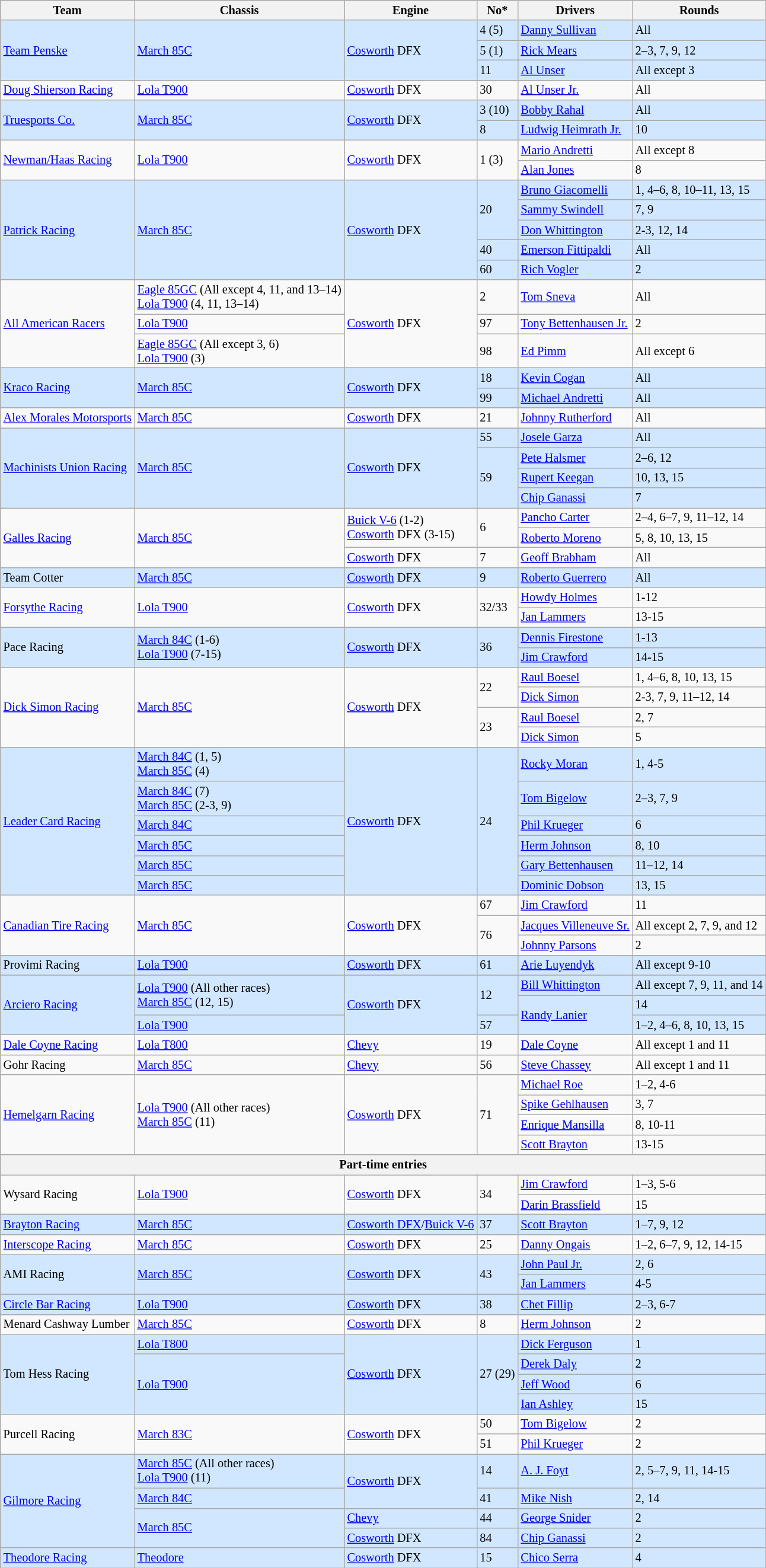<table class="wikitable" style="font-size:85%;">
<tr>
<th>Team</th>
<th>Chassis</th>
<th>Engine</th>
<th>No*</th>
<th>Drivers</th>
<th>Rounds</th>
</tr>
<tr style="background:#D0E7FF;">
<td rowspan="4"><a href='#'>Team Penske</a></td>
<td rowspan="4"><a href='#'>March 85C</a></td>
<td rowspan="4"><a href='#'>Cosworth</a> DFX</td>
<td>4 (5)</td>
<td> <a href='#'>Danny Sullivan</a></td>
<td>All</td>
</tr>
<tr style="background:#D0E7FF;">
<td rowspan="2">5 (1)</td>
<td> <a href='#'>Rick Mears</a></td>
<td rowspan="2">2–3, 7, 9, 12</td>
</tr>
<tr style="background:#D0E7FF;">
<td nowrap rowspan="2"> <a href='#'>Al Unser</a></td>
</tr>
<tr style="background:#D0E7FF;">
<td>11</td>
<td>All except 3</td>
</tr>
<tr>
<td><a href='#'>Doug Shierson Racing</a></td>
<td><a href='#'>Lola T900</a></td>
<td><a href='#'>Cosworth</a> DFX</td>
<td>30</td>
<td> <a href='#'>Al Unser Jr.</a></td>
<td>All</td>
</tr>
<tr style="background:#D0E7FF;">
<td rowspan="2"><a href='#'>Truesports Co.</a></td>
<td rowspan="2"><a href='#'>March 85C</a></td>
<td rowspan="2"><a href='#'>Cosworth</a> DFX</td>
<td>3 (10)</td>
<td> <a href='#'>Bobby Rahal</a></td>
<td>All</td>
</tr>
<tr style="background:#D0E7FF;">
<td>8</td>
<td> <a href='#'>Ludwig Heimrath Jr.</a></td>
<td>10</td>
</tr>
<tr>
<td rowspan="2"><a href='#'>Newman/Haas Racing</a></td>
<td rowspan="2"><a href='#'>Lola T900</a></td>
<td rowspan="2"><a href='#'>Cosworth</a> DFX</td>
<td rowspan="2">1 (3)</td>
<td> <a href='#'>Mario Andretti</a></td>
<td>All except 8</td>
</tr>
<tr>
<td> <a href='#'>Alan Jones</a></td>
<td>8</td>
</tr>
<tr style="background:#D0E7FF;">
<td rowspan="5"><a href='#'>Patrick Racing</a></td>
<td rowspan="5"><a href='#'>March 85C</a></td>
<td rowspan="5"><a href='#'>Cosworth</a> DFX</td>
<td rowspan="3">20</td>
<td> <a href='#'>Bruno Giacomelli</a></td>
<td>1, 4–6, 8, 10–11, 13, 15</td>
</tr>
<tr style="background:#D0E7FF;">
<td> <a href='#'>Sammy Swindell</a></td>
<td>7, 9</td>
</tr>
<tr style="background:#D0E7FF;">
<td> <a href='#'>Don Whittington</a></td>
<td>2-3, 12, 14</td>
</tr>
<tr style="background:#D0E7FF;">
<td>40</td>
<td> <a href='#'>Emerson Fittipaldi</a></td>
<td>All</td>
</tr>
<tr style="background:#D0E7FF;">
<td>60</td>
<td> <a href='#'>Rich Vogler</a></td>
<td>2</td>
</tr>
<tr>
<td rowspan="3"><a href='#'>All American Racers</a></td>
<td><a href='#'>Eagle 85GC</a> (All except 4, 11, and 13–14)<br><a href='#'>Lola T900</a> (4, 11, 13–14)</td>
<td rowspan="3"><a href='#'>Cosworth</a> DFX</td>
<td>2</td>
<td> <a href='#'>Tom Sneva</a></td>
<td>All</td>
</tr>
<tr>
<td><a href='#'>Lola T900</a></td>
<td>97</td>
<td> <a href='#'>Tony Bettenhausen Jr.</a></td>
<td>2</td>
</tr>
<tr>
<td><a href='#'>Eagle 85GC</a> (All except 3, 6)<br><a href='#'>Lola T900</a> (3)</td>
<td>98</td>
<td> <a href='#'>Ed Pimm</a></td>
<td>All except 6</td>
</tr>
<tr style="background:#D0E7FF;">
<td rowspan="2"><a href='#'>Kraco Racing</a></td>
<td rowspan="2"><a href='#'>March 85C</a></td>
<td rowspan="2"><a href='#'>Cosworth</a> DFX</td>
<td>18</td>
<td> <a href='#'>Kevin Cogan</a></td>
<td>All</td>
</tr>
<tr style="background:#D0E7FF;">
<td>99</td>
<td> <a href='#'>Michael Andretti</a></td>
<td>All</td>
</tr>
<tr>
<td><a href='#'>Alex Morales Motorsports</a></td>
<td><a href='#'>March 85C</a></td>
<td><a href='#'>Cosworth</a> DFX</td>
<td>21</td>
<td> <a href='#'>Johnny Rutherford</a></td>
<td>All</td>
</tr>
<tr style="background:#D0E7FF;">
<td rowspan="4"><a href='#'>Machinists Union Racing</a></td>
<td rowspan="4"><a href='#'>March 85C</a></td>
<td rowspan="4"><a href='#'>Cosworth</a> DFX</td>
<td>55</td>
<td> <a href='#'>Josele Garza</a></td>
<td>All</td>
</tr>
<tr style="background:#D0E7FF;">
<td rowspan="3">59</td>
<td> <a href='#'>Pete Halsmer</a></td>
<td>2–6, 12</td>
</tr>
<tr style="background:#D0E7FF;">
<td> <a href='#'>Rupert Keegan</a></td>
<td>10, 13, 15</td>
</tr>
<tr style="background:#D0E7FF;">
<td> <a href='#'>Chip Ganassi</a></td>
<td>7</td>
</tr>
<tr>
<td rowspan="3"><a href='#'>Galles Racing</a></td>
<td rowspan="3"><a href='#'>March 85C</a></td>
<td rowspan="2"><a href='#'>Buick V-6</a> (1-2)<br><a href='#'>Cosworth</a> DFX (3-15)</td>
<td rowspan="2">6</td>
<td> <a href='#'>Pancho Carter</a></td>
<td>2–4, 6–7, 9, 11–12, 14</td>
</tr>
<tr>
<td> <a href='#'>Roberto Moreno</a></td>
<td>5, 8, 10, 13, 15</td>
</tr>
<tr>
<td><a href='#'>Cosworth</a> DFX</td>
<td>7</td>
<td> <a href='#'>Geoff Brabham</a></td>
<td>All</td>
</tr>
<tr style="background:#D0E7FF;">
<td>Team Cotter</td>
<td><a href='#'>March 85C</a></td>
<td><a href='#'>Cosworth</a> DFX</td>
<td>9</td>
<td> <a href='#'>Roberto Guerrero</a></td>
<td>All</td>
</tr>
<tr>
<td rowspan="2"><a href='#'>Forsythe Racing</a></td>
<td rowspan="2"><a href='#'>Lola T900</a></td>
<td rowspan="2"><a href='#'>Cosworth</a> DFX</td>
<td rowspan="2">32/33</td>
<td> <a href='#'>Howdy Holmes</a></td>
<td>1-12</td>
</tr>
<tr>
<td> <a href='#'>Jan Lammers</a></td>
<td>13-15</td>
</tr>
<tr style="background:#D0E7FF;">
<td rowspan="2">Pace Racing</td>
<td rowspan="2"><a href='#'>March 84C</a> (1-6)<br><a href='#'>Lola T900</a> (7-15)</td>
<td rowspan="2"><a href='#'>Cosworth</a> DFX</td>
<td rowspan="2">36</td>
<td> <a href='#'>Dennis Firestone</a></td>
<td>1-13</td>
</tr>
<tr style="background:#D0E7FF;">
<td> <a href='#'>Jim Crawford</a></td>
<td>14-15</td>
</tr>
<tr>
<td rowspan="4"><a href='#'>Dick Simon Racing</a></td>
<td rowspan="4"><a href='#'>March 85C</a></td>
<td rowspan="4"><a href='#'>Cosworth</a> DFX</td>
<td rowspan="2">22</td>
<td> <a href='#'>Raul Boesel</a></td>
<td>1, 4–6, 8, 10, 13, 15</td>
</tr>
<tr>
<td> <a href='#'>Dick Simon</a></td>
<td>2-3, 7, 9, 11–12, 14</td>
</tr>
<tr>
<td rowspan="2">23</td>
<td> <a href='#'>Raul Boesel</a></td>
<td>2, 7</td>
</tr>
<tr>
<td> <a href='#'>Dick Simon</a></td>
<td>5</td>
</tr>
<tr style="background:#D0E7FF;">
<td rowspan="6"><a href='#'>Leader Card Racing</a></td>
<td><a href='#'>March 84C</a> (1, 5)<br><a href='#'>March 85C</a> (4)</td>
<td rowspan="6"><a href='#'>Cosworth</a> DFX</td>
<td rowspan="6">24</td>
<td> <a href='#'>Rocky Moran</a></td>
<td>1, 4-5</td>
</tr>
<tr style="background:#D0E7FF;">
<td><a href='#'>March 84C</a> (7)<br><a href='#'>March 85C</a> (2-3, 9)</td>
<td> <a href='#'>Tom Bigelow</a></td>
<td>2–3, 7, 9</td>
</tr>
<tr style="background:#D0E7FF;">
<td><a href='#'>March 84C</a></td>
<td> <a href='#'>Phil Krueger</a></td>
<td>6</td>
</tr>
<tr style="background:#D0E7FF;">
<td><a href='#'>March 85C</a></td>
<td> <a href='#'>Herm Johnson</a></td>
<td>8, 10</td>
</tr>
<tr style="background:#D0E7FF;">
<td><a href='#'>March 85C</a></td>
<td> <a href='#'>Gary Bettenhausen</a></td>
<td>11–12, 14</td>
</tr>
<tr style="background:#D0E7FF;">
<td><a href='#'>March 85C</a></td>
<td> <a href='#'>Dominic Dobson</a></td>
<td>13, 15</td>
</tr>
<tr>
<td rowspan="3"><a href='#'>Canadian Tire Racing</a></td>
<td rowspan="3"><a href='#'>March 85C</a></td>
<td rowspan="3"><a href='#'>Cosworth</a> DFX</td>
<td>67</td>
<td> <a href='#'>Jim Crawford</a></td>
<td>11</td>
</tr>
<tr>
<td rowspan="2">76</td>
<td> <a href='#'>Jacques Villeneuve Sr.</a></td>
<td>All except 2, 7, 9, and 12</td>
</tr>
<tr>
<td> <a href='#'>Johnny Parsons</a></td>
<td>2</td>
</tr>
<tr style="background:#D0E7FF;">
<td>Provimi Racing</td>
<td><a href='#'>Lola T900</a></td>
<td><a href='#'>Cosworth</a> DFX</td>
<td>61</td>
<td> <a href='#'>Arie Luyendyk</a></td>
<td>All except 9-10</td>
</tr>
<tr>
</tr>
<tr style="background:#D0E7FF;">
<td rowspan="3"><a href='#'>Arciero Racing</a></td>
<td rowspan="2"><a href='#'>Lola T900</a> (All other races)<br><a href='#'>March 85C</a> (12, 15)</td>
<td rowspan="3"><a href='#'>Cosworth</a> DFX</td>
<td rowspan="2">12</td>
<td> <a href='#'>Bill Whittington</a></td>
<td>All except 7, 9, 11, and 14</td>
</tr>
<tr style="background:#D0E7FF;">
<td rowspan="2"> <a href='#'>Randy Lanier</a></td>
<td>14</td>
</tr>
<tr style="background:#D0E7FF;">
<td><a href='#'>Lola T900</a></td>
<td>57</td>
<td>1–2, 4–6, 8, 10, 13, 15</td>
</tr>
<tr>
<td><a href='#'>Dale Coyne Racing</a></td>
<td><a href='#'>Lola T800</a></td>
<td><a href='#'>Chevy</a></td>
<td>19</td>
<td> <a href='#'>Dale Coyne</a></td>
<td>All except 1 and 11</td>
</tr>
<tr>
<td>Gohr Racing</td>
<td><a href='#'>March 85C</a></td>
<td><a href='#'>Chevy</a></td>
<td>56</td>
<td> <a href='#'>Steve Chassey</a></td>
<td>All except 1 and 11</td>
</tr>
<tr>
<td rowspan="4"><a href='#'>Hemelgarn Racing</a></td>
<td rowspan="4"><a href='#'>Lola T900</a> (All other races)<br><a href='#'>March 85C</a> (11)</td>
<td rowspan="4"><a href='#'>Cosworth</a> DFX</td>
<td rowspan="4">71</td>
<td> <a href='#'>Michael Roe</a></td>
<td>1–2, 4-6</td>
</tr>
<tr>
<td> <a href='#'>Spike Gehlhausen</a></td>
<td>3, 7</td>
</tr>
<tr>
<td> <a href='#'>Enrique Mansilla</a></td>
<td>8, 10-11</td>
</tr>
<tr>
<td> <a href='#'>Scott Brayton</a></td>
<td>13-15</td>
</tr>
<tr>
<th colspan="6">Part-time entries</th>
</tr>
<tr>
<td rowspan="2">Wysard Racing</td>
<td rowspan="2"><a href='#'>Lola T900</a></td>
<td rowspan="2"><a href='#'>Cosworth</a> DFX</td>
<td rowspan="2">34</td>
<td> <a href='#'>Jim Crawford</a></td>
<td>1–3, 5-6</td>
</tr>
<tr>
<td> <a href='#'>Darin Brassfield</a></td>
<td>15</td>
</tr>
<tr style="background:#D0E7FF;">
<td><a href='#'>Brayton Racing</a></td>
<td><a href='#'>March 85C</a></td>
<td><a href='#'>Cosworth DFX</a>/<a href='#'>Buick V-6</a></td>
<td>37</td>
<td> <a href='#'>Scott Brayton</a></td>
<td>1–7, 9, 12</td>
</tr>
<tr>
<td><a href='#'>Interscope Racing</a></td>
<td><a href='#'>March 85C</a></td>
<td><a href='#'>Cosworth</a> DFX</td>
<td>25</td>
<td> <a href='#'>Danny Ongais</a></td>
<td>1–2, 6–7, 9, 12, 14-15</td>
</tr>
<tr style="background:#D0E7FF;">
<td rowspan="2">AMI Racing</td>
<td rowspan="2"><a href='#'>March 85C</a></td>
<td rowspan="2"><a href='#'>Cosworth</a> DFX</td>
<td rowspan="2">43</td>
<td> <a href='#'>John Paul Jr.</a></td>
<td>2, 6</td>
</tr>
<tr style="background:#D0E7FF;">
<td> <a href='#'>Jan Lammers</a></td>
<td>4-5</td>
</tr>
<tr style="background:#D0E7FF;">
<td><a href='#'>Circle Bar Racing</a></td>
<td><a href='#'>Lola T900</a></td>
<td><a href='#'>Cosworth</a> DFX</td>
<td>38</td>
<td> <a href='#'>Chet Fillip</a></td>
<td>2–3, 6-7</td>
</tr>
<tr>
<td>Menard Cashway Lumber</td>
<td><a href='#'>March 85C</a></td>
<td><a href='#'>Cosworth</a> DFX</td>
<td>8</td>
<td> <a href='#'>Herm Johnson</a></td>
<td>2</td>
</tr>
<tr style="background:#D0E7FF;">
<td rowspan="4">Tom Hess Racing</td>
<td><a href='#'>Lola T800</a></td>
<td rowspan="4"><a href='#'>Cosworth</a> DFX</td>
<td rowspan="4">27 (29)</td>
<td> <a href='#'>Dick Ferguson</a></td>
<td>1</td>
</tr>
<tr style="background:#D0E7FF;">
<td rowspan="3"><a href='#'>Lola T900</a></td>
<td> <a href='#'>Derek Daly</a></td>
<td>2</td>
</tr>
<tr style="background:#D0E7FF;">
<td> <a href='#'>Jeff Wood</a></td>
<td>6</td>
</tr>
<tr style="background:#D0E7FF;">
<td> <a href='#'>Ian Ashley</a></td>
<td>15</td>
</tr>
<tr>
<td rowspan="2">Purcell Racing</td>
<td rowspan="2"><a href='#'>March 83C</a></td>
<td rowspan="2"><a href='#'>Cosworth</a> DFX</td>
<td>50</td>
<td> <a href='#'>Tom Bigelow</a></td>
<td>2</td>
</tr>
<tr>
<td>51</td>
<td> <a href='#'>Phil Krueger</a></td>
<td>2</td>
</tr>
<tr style="background:#D0E7FF;">
<td rowspan="4"><a href='#'>Gilmore Racing</a></td>
<td><a href='#'>March 85C</a> (All other races)<br><a href='#'>Lola T900</a> (11)</td>
<td rowspan="2"><a href='#'>Cosworth</a> DFX</td>
<td>14</td>
<td> <a href='#'>A. J. Foyt</a></td>
<td>2, 5–7, 9, 11, 14-15</td>
</tr>
<tr style="background:#D0E7FF;">
<td><a href='#'>March 84C</a></td>
<td>41</td>
<td> <a href='#'>Mike Nish</a></td>
<td>2, 14</td>
</tr>
<tr style="background:#D0E7FF;">
<td rowspan="2"><a href='#'>March 85C</a></td>
<td><a href='#'>Chevy</a></td>
<td>44</td>
<td> <a href='#'>George Snider</a></td>
<td>2</td>
</tr>
<tr style="background:#D0E7FF;">
<td><a href='#'>Cosworth</a> DFX</td>
<td>84</td>
<td> <a href='#'>Chip Ganassi</a></td>
<td>2</td>
</tr>
<tr style="background:#D0E7FF;">
<td><a href='#'>Theodore Racing</a></td>
<td><a href='#'>Theodore</a></td>
<td><a href='#'>Cosworth</a> DFX</td>
<td>15</td>
<td> <a href='#'>Chico Serra</a></td>
<td>4</td>
</tr>
</table>
